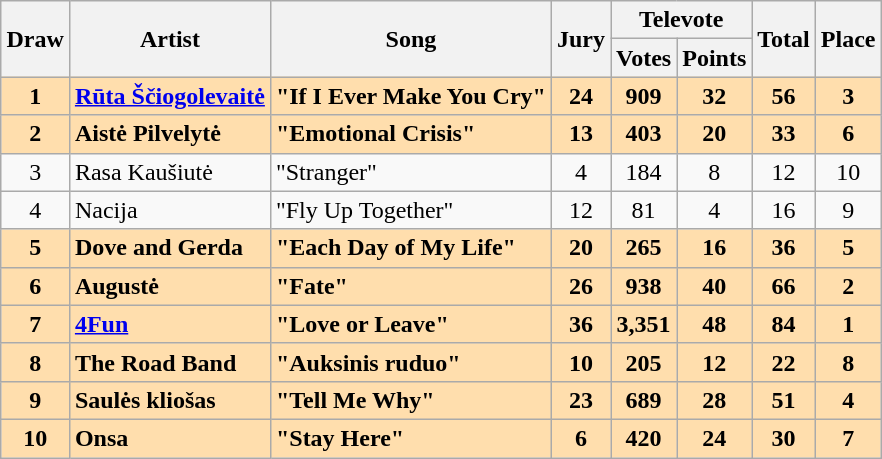<table class="sortable wikitable" style="margin: 1em auto 1em auto; text-align:center;">
<tr>
<th rowspan="2">Draw</th>
<th rowspan="2">Artist</th>
<th rowspan="2">Song</th>
<th rowspan="2">Jury</th>
<th colspan="2">Televote</th>
<th rowspan="2">Total</th>
<th rowspan="2">Place</th>
</tr>
<tr>
<th>Votes</th>
<th>Points</th>
</tr>
<tr style="font-weight:bold; background:navajowhite;">
<td>1</td>
<td align="left"><a href='#'>Rūta Ščiogolevaitė</a></td>
<td align="left">"If I Ever Make You Cry"</td>
<td>24</td>
<td>909</td>
<td>32</td>
<td>56</td>
<td>3</td>
</tr>
<tr style="font-weight:bold; background:navajowhite;">
<td>2</td>
<td align="left">Aistė Pilvelytė</td>
<td align="left">"Emotional Crisis"</td>
<td>13</td>
<td>403</td>
<td>20</td>
<td>33</td>
<td>6</td>
</tr>
<tr>
<td>3</td>
<td align="left">Rasa Kaušiutė</td>
<td align="left">"Stranger"</td>
<td>4</td>
<td>184</td>
<td>8</td>
<td>12</td>
<td>10</td>
</tr>
<tr>
<td>4</td>
<td align="left">Nacija</td>
<td align="left">"Fly Up Together"</td>
<td>12</td>
<td>81</td>
<td>4</td>
<td>16</td>
<td>9</td>
</tr>
<tr style="font-weight:bold; background:navajowhite;">
<td>5</td>
<td align="left">Dove and Gerda</td>
<td align="left">"Each Day of My Life"</td>
<td>20</td>
<td>265</td>
<td>16</td>
<td>36</td>
<td>5</td>
</tr>
<tr style="font-weight:bold; background:navajowhite;">
<td>6</td>
<td align="left">Augustė</td>
<td align="left">"Fate"</td>
<td>26</td>
<td>938</td>
<td>40</td>
<td>66</td>
<td>2</td>
</tr>
<tr style="font-weight:bold; background:navajowhite;">
<td>7</td>
<td align="left"><a href='#'>4Fun</a></td>
<td align="left">"Love or Leave"</td>
<td>36</td>
<td>3,351</td>
<td>48</td>
<td>84</td>
<td>1</td>
</tr>
<tr style="font-weight:bold; background:navajowhite;">
<td>8</td>
<td align="left">The Road Band</td>
<td align="left">"Auksinis ruduo"</td>
<td>10</td>
<td>205</td>
<td>12</td>
<td>22</td>
<td>8</td>
</tr>
<tr style="font-weight:bold; background:navajowhite;">
<td>9</td>
<td align="left">Saulės kliošas</td>
<td align="left">"Tell Me Why"</td>
<td>23</td>
<td>689</td>
<td>28</td>
<td>51</td>
<td>4</td>
</tr>
<tr style="font-weight:bold; background:navajowhite;">
<td>10</td>
<td align="left">Onsa</td>
<td align="left">"Stay Here"</td>
<td>6</td>
<td>420</td>
<td>24</td>
<td>30</td>
<td>7</td>
</tr>
</table>
